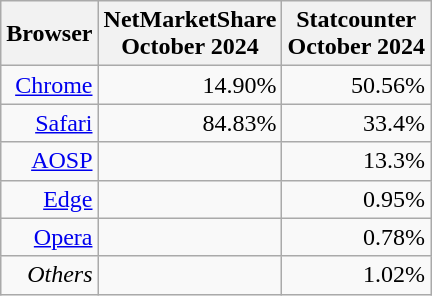<table class="wikitable sortable" style="text-align:right">
<tr>
<th scope="col">Browser</th>
<th scope="col">NetMarketShare<br>October 2024</th>
<th scope="col">Statcounter<br>October 2024</th>
</tr>
<tr>
<td><a href='#'>Chrome</a></td>
<td>14.90%</td>
<td>50.56%</td>
</tr>
<tr>
<td><a href='#'>Safari</a></td>
<td>84.83%</td>
<td>33.4%</td>
</tr>
<tr>
<td><a href='#'>AOSP</a></td>
<td></td>
<td>13.3%</td>
</tr>
<tr>
<td><a href='#'>Edge</a></td>
<td></td>
<td>0.95%</td>
</tr>
<tr>
<td><a href='#'>Opera</a></td>
<td></td>
<td>0.78%</td>
</tr>
<tr>
<td><em>Others</em></td>
<td></td>
<td>1.02%</td>
</tr>
</table>
